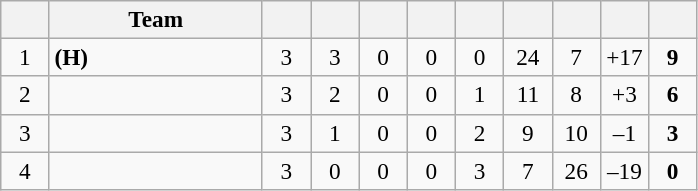<table class="wikitable" style="text-align: center; font-size: 97%;">
<tr>
<th width="25"></th>
<th width="135">Team</th>
<th width="25"></th>
<th width="25"></th>
<th width="25"></th>
<th width="25"></th>
<th width="25"></th>
<th width="25"></th>
<th width="25"></th>
<th width="25"></th>
<th width="25"></th>
</tr>
<tr>
<td>1</td>
<td align=left> <strong>(H)</strong></td>
<td>3</td>
<td>3</td>
<td>0</td>
<td>0</td>
<td>0</td>
<td>24</td>
<td>7</td>
<td>+17</td>
<td><strong>9</strong></td>
</tr>
<tr>
<td>2</td>
<td align=left></td>
<td>3</td>
<td>2</td>
<td>0</td>
<td>0</td>
<td>1</td>
<td>11</td>
<td>8</td>
<td>+3</td>
<td><strong>6</strong></td>
</tr>
<tr>
<td>3</td>
<td align=left></td>
<td>3</td>
<td>1</td>
<td>0</td>
<td>0</td>
<td>2</td>
<td>9</td>
<td>10</td>
<td>–1</td>
<td><strong>3</strong></td>
</tr>
<tr>
<td>4</td>
<td align=left></td>
<td>3</td>
<td>0</td>
<td>0</td>
<td>0</td>
<td>3</td>
<td>7</td>
<td>26</td>
<td>–19</td>
<td><strong>0</strong></td>
</tr>
</table>
